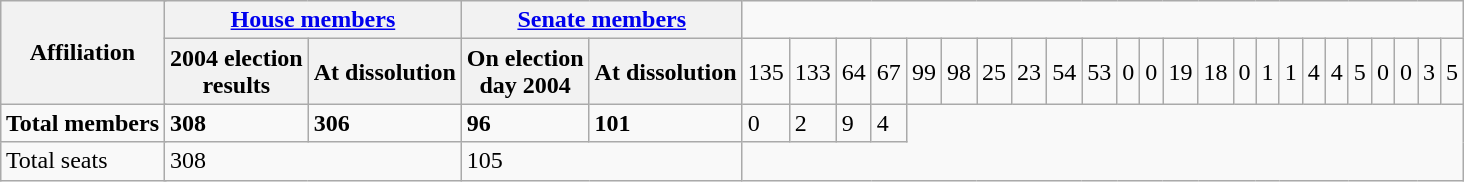<table class="wikitable" style="margin:1em auto;">
<tr>
<th colspan=2 rowspan=2>Affiliation</th>
<th colspan=2><a href='#'>House members</a></th>
<th colspan=2><a href='#'>Senate members</a></th>
</tr>
<tr>
<th>2004 election<br>results</th>
<th>At dissolution</th>
<th>On election<br>day 2004</th>
<th>At dissolution<br></th>
<td>135</td>
<td>133</td>
<td>64</td>
<td>67<br></td>
<td>99</td>
<td>98</td>
<td>25</td>
<td>23<br></td>
<td>54</td>
<td>53</td>
<td>0</td>
<td>0<br></td>
<td>19</td>
<td>18</td>
<td>0</td>
<td>1<br></td>
<td>1</td>
<td>4</td>
<td>4</td>
<td>5<br></td>
<td>0</td>
<td>0</td>
<td>3</td>
<td>5</td>
</tr>
<tr>
<td colspan=2><strong>Total members</strong></td>
<td><strong>308</strong></td>
<td><strong>306</strong></td>
<td><strong>96</strong></td>
<td><strong>101</strong><br></td>
<td>0</td>
<td>2</td>
<td>9</td>
<td>4</td>
</tr>
<tr>
<td colspan=2>Total seats</td>
<td colspan=2>308</td>
<td colspan=2>105</td>
</tr>
</table>
